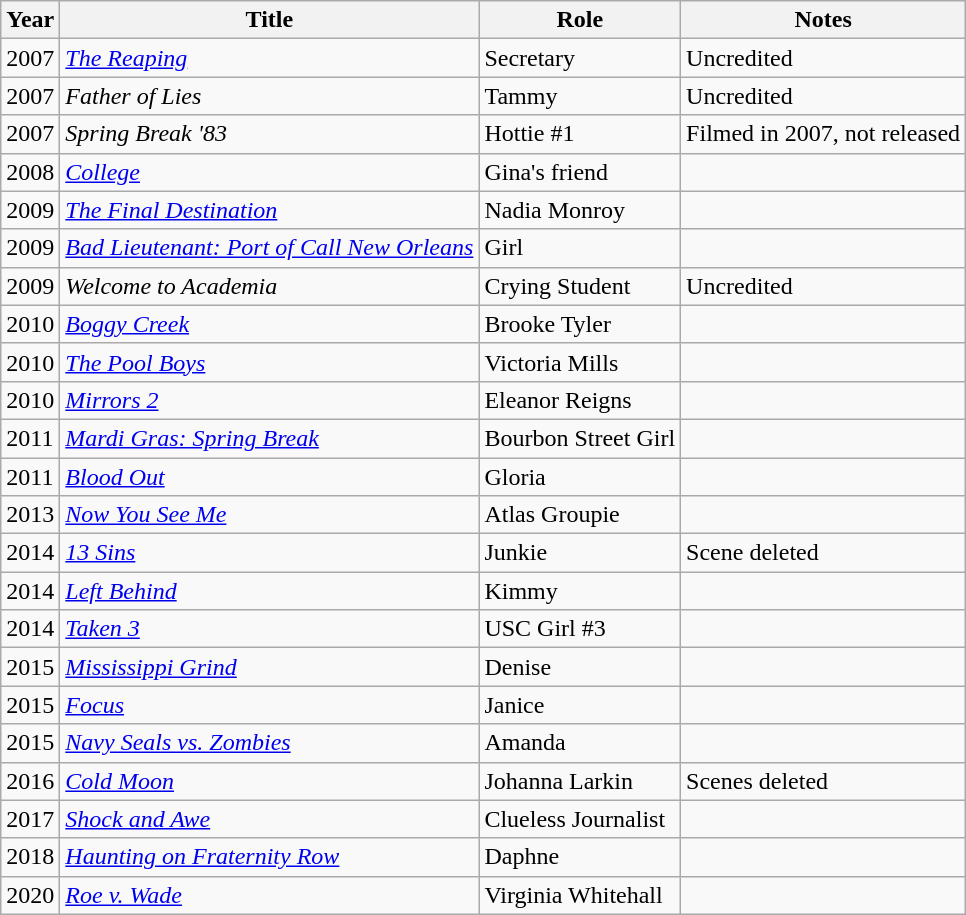<table class="wikitable sortable">
<tr>
<th>Year</th>
<th>Title</th>
<th>Role</th>
<th class="unsortable">Notes</th>
</tr>
<tr>
<td>2007</td>
<td><em><a href='#'>The Reaping</a></em></td>
<td>Secretary</td>
<td>Uncredited</td>
</tr>
<tr>
<td>2007</td>
<td><em>Father of Lies</em></td>
<td>Tammy</td>
<td>Uncredited</td>
</tr>
<tr>
<td>2007</td>
<td><em>Spring Break '83</em></td>
<td>Hottie #1</td>
<td>Filmed in 2007, not released</td>
</tr>
<tr>
<td>2008</td>
<td><em><a href='#'>College</a></em></td>
<td>Gina's friend</td>
<td></td>
</tr>
<tr>
<td>2009</td>
<td><em><a href='#'>The Final Destination</a></em></td>
<td>Nadia Monroy</td>
<td></td>
</tr>
<tr>
<td>2009</td>
<td><em><a href='#'>Bad Lieutenant: Port of Call New Orleans</a></em></td>
<td>Girl</td>
<td></td>
</tr>
<tr>
<td>2009</td>
<td><em>Welcome to Academia</em></td>
<td>Crying Student</td>
<td>Uncredited</td>
</tr>
<tr>
<td>2010</td>
<td><em><a href='#'>Boggy Creek</a></em></td>
<td>Brooke Tyler</td>
<td></td>
</tr>
<tr>
<td>2010</td>
<td><em><a href='#'>The Pool Boys</a></em></td>
<td>Victoria Mills</td>
<td></td>
</tr>
<tr>
<td>2010</td>
<td><em><a href='#'>Mirrors 2</a></em></td>
<td>Eleanor Reigns</td>
<td></td>
</tr>
<tr>
<td>2011</td>
<td><em><a href='#'>Mardi Gras: Spring Break</a></em></td>
<td>Bourbon Street Girl</td>
<td></td>
</tr>
<tr>
<td>2011</td>
<td><em><a href='#'>Blood Out</a></em></td>
<td>Gloria</td>
<td></td>
</tr>
<tr>
<td>2013</td>
<td><em><a href='#'>Now You See Me</a></em></td>
<td>Atlas Groupie</td>
<td></td>
</tr>
<tr>
<td>2014</td>
<td><em><a href='#'>13 Sins</a></em></td>
<td>Junkie</td>
<td>Scene deleted</td>
</tr>
<tr>
<td>2014</td>
<td><em><a href='#'>Left Behind</a></em></td>
<td>Kimmy</td>
<td></td>
</tr>
<tr>
<td>2014</td>
<td><em><a href='#'>Taken 3</a></em></td>
<td>USC Girl #3</td>
<td></td>
</tr>
<tr>
<td>2015</td>
<td><em><a href='#'>Mississippi Grind</a></em></td>
<td>Denise</td>
<td></td>
</tr>
<tr>
<td>2015</td>
<td><em><a href='#'>Focus</a></em></td>
<td>Janice</td>
<td></td>
</tr>
<tr>
<td>2015</td>
<td><em><a href='#'>Navy Seals vs. Zombies</a></em></td>
<td>Amanda</td>
<td></td>
</tr>
<tr>
<td>2016</td>
<td><em><a href='#'>Cold Moon</a></em></td>
<td>Johanna Larkin</td>
<td>Scenes deleted</td>
</tr>
<tr>
<td>2017</td>
<td><em><a href='#'>Shock and Awe</a></em></td>
<td>Clueless Journalist</td>
<td></td>
</tr>
<tr>
<td>2018</td>
<td><em><a href='#'>Haunting on Fraternity Row</a></em></td>
<td>Daphne</td>
<td></td>
</tr>
<tr>
<td>2020</td>
<td><em><a href='#'>Roe v. Wade</a></em></td>
<td>Virginia Whitehall</td>
<td></td>
</tr>
</table>
